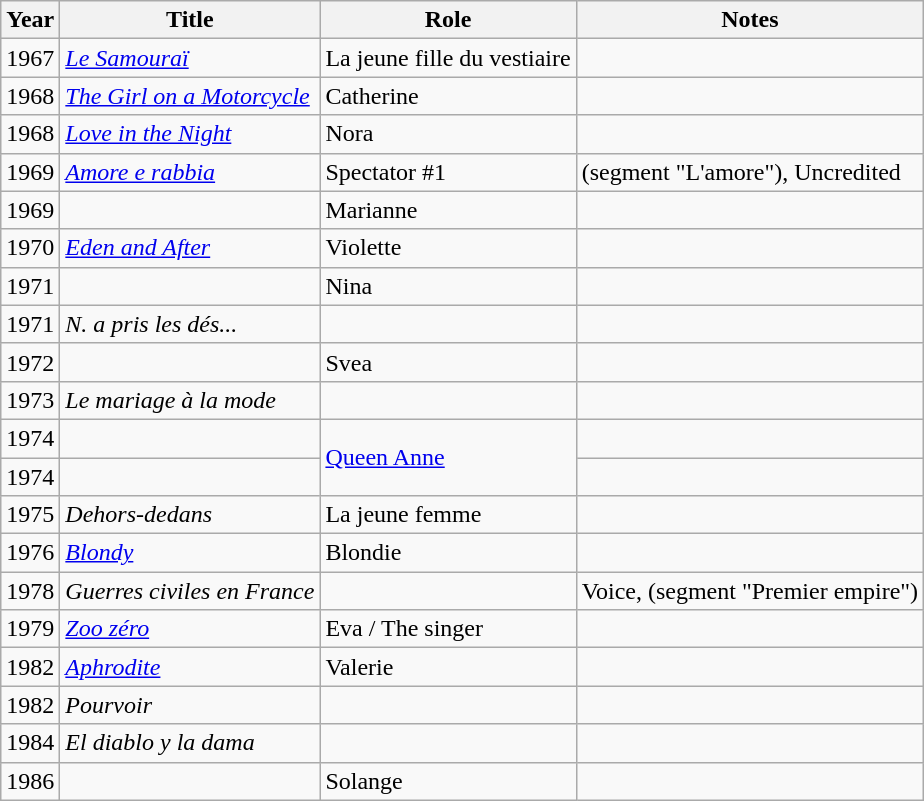<table class="wikitable">
<tr>
<th>Year</th>
<th>Title</th>
<th>Role</th>
<th>Notes</th>
</tr>
<tr>
<td>1967</td>
<td><em><a href='#'>Le Samouraï</a></em></td>
<td>La jeune fille du vestiaire</td>
<td></td>
</tr>
<tr>
<td>1968</td>
<td><em><a href='#'>The Girl on a Motorcycle</a></em></td>
<td>Catherine</td>
<td></td>
</tr>
<tr>
<td>1968</td>
<td><em><a href='#'>Love in the Night</a></em></td>
<td>Nora</td>
<td></td>
</tr>
<tr>
<td>1969</td>
<td><em><a href='#'>Amore e rabbia</a></em></td>
<td>Spectator #1</td>
<td>(segment "L'amore"), Uncredited</td>
</tr>
<tr>
<td>1969</td>
<td><em></em></td>
<td>Marianne</td>
<td></td>
</tr>
<tr>
<td>1970</td>
<td><em><a href='#'>Eden and After</a></em></td>
<td>Violette</td>
<td></td>
</tr>
<tr>
<td>1971</td>
<td><em></em></td>
<td>Nina</td>
<td></td>
</tr>
<tr>
<td>1971</td>
<td><em>N. a pris les dés...</em></td>
<td></td>
<td></td>
</tr>
<tr>
<td>1972</td>
<td><em></em></td>
<td>Svea</td>
<td></td>
</tr>
<tr>
<td>1973</td>
<td><em>Le mariage à la mode</em></td>
<td></td>
<td></td>
</tr>
<tr>
<td>1974</td>
<td><em></em></td>
<td rowspan="2"><a href='#'>Queen Anne</a></td>
<td></td>
</tr>
<tr>
<td>1974</td>
<td><em></em></td>
<td></td>
</tr>
<tr>
<td>1975</td>
<td><em>Dehors-dedans</em></td>
<td>La jeune femme</td>
<td></td>
</tr>
<tr>
<td>1976</td>
<td><em><a href='#'>Blondy</a></em></td>
<td>Blondie</td>
<td></td>
</tr>
<tr>
<td>1978</td>
<td><em>Guerres civiles en France</em></td>
<td></td>
<td>Voice, (segment "Premier empire")</td>
</tr>
<tr>
<td>1979</td>
<td><em><a href='#'>Zoo zéro</a></em></td>
<td>Eva / The singer</td>
<td></td>
</tr>
<tr>
<td>1982</td>
<td><em><a href='#'>Aphrodite</a></em></td>
<td>Valerie</td>
<td></td>
</tr>
<tr>
<td>1982</td>
<td><em>Pourvoir</em></td>
<td></td>
<td></td>
</tr>
<tr>
<td>1984</td>
<td><em>El diablo y la dama</em></td>
<td></td>
<td></td>
</tr>
<tr>
<td>1986</td>
<td><em></em></td>
<td>Solange</td>
<td></td>
</tr>
</table>
